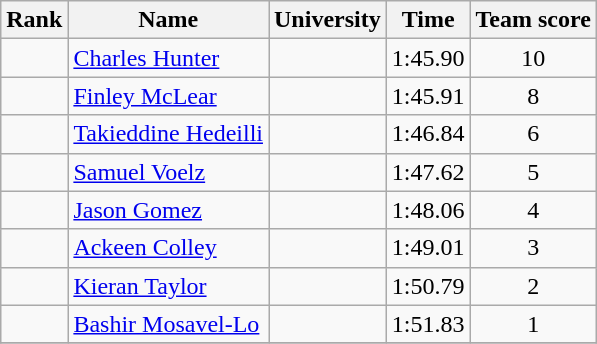<table class="wikitable sortable" style="text-align:center">
<tr>
<th>Rank</th>
<th>Name</th>
<th>University</th>
<th>Time</th>
<th>Team score</th>
</tr>
<tr>
<td></td>
<td align=left> <a href='#'>Charles Hunter</a></td>
<td></td>
<td>1:45.90</td>
<td>10</td>
</tr>
<tr>
<td></td>
<td align=left> <a href='#'>Finley McLear</a></td>
<td></td>
<td>1:45.91</td>
<td>8</td>
</tr>
<tr>
<td></td>
<td align=left> <a href='#'>Takieddine Hedeilli</a></td>
<td></td>
<td>1:46.84</td>
<td>6</td>
</tr>
<tr>
<td></td>
<td align=left> <a href='#'>Samuel Voelz</a></td>
<td></td>
<td>1:47.62</td>
<td>5</td>
</tr>
<tr>
<td></td>
<td align=left> <a href='#'>Jason Gomez</a></td>
<td></td>
<td>1:48.06</td>
<td>4</td>
</tr>
<tr>
<td></td>
<td align=left> <a href='#'>Ackeen Colley</a></td>
<td></td>
<td>1:49.01</td>
<td>3</td>
</tr>
<tr>
<td></td>
<td align=left> <a href='#'>Kieran Taylor</a></td>
<td></td>
<td>1:50.79</td>
<td>2</td>
</tr>
<tr>
<td></td>
<td align=left> <a href='#'>Bashir Mosavel-Lo</a></td>
<td></td>
<td>1:51.83</td>
<td>1</td>
</tr>
<tr>
</tr>
</table>
